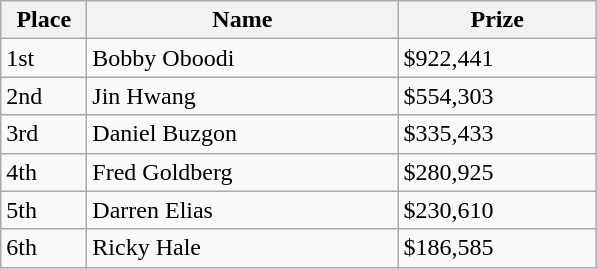<table class="wikitable">
<tr>
<th style="width:50px;">Place</th>
<th style="width:200px;">Name</th>
<th style="width:125px;">Prize</th>
</tr>
<tr>
<td>1st</td>
<td> Bobby Oboodi</td>
<td>$922,441</td>
</tr>
<tr>
<td>2nd</td>
<td> Jin Hwang</td>
<td>$554,303</td>
</tr>
<tr>
<td>3rd</td>
<td> Daniel Buzgon</td>
<td>$335,433</td>
</tr>
<tr>
<td>4th</td>
<td> Fred Goldberg</td>
<td>$280,925</td>
</tr>
<tr>
<td>5th</td>
<td> Darren Elias</td>
<td>$230,610</td>
</tr>
<tr>
<td>6th</td>
<td> Ricky Hale</td>
<td>$186,585</td>
</tr>
</table>
